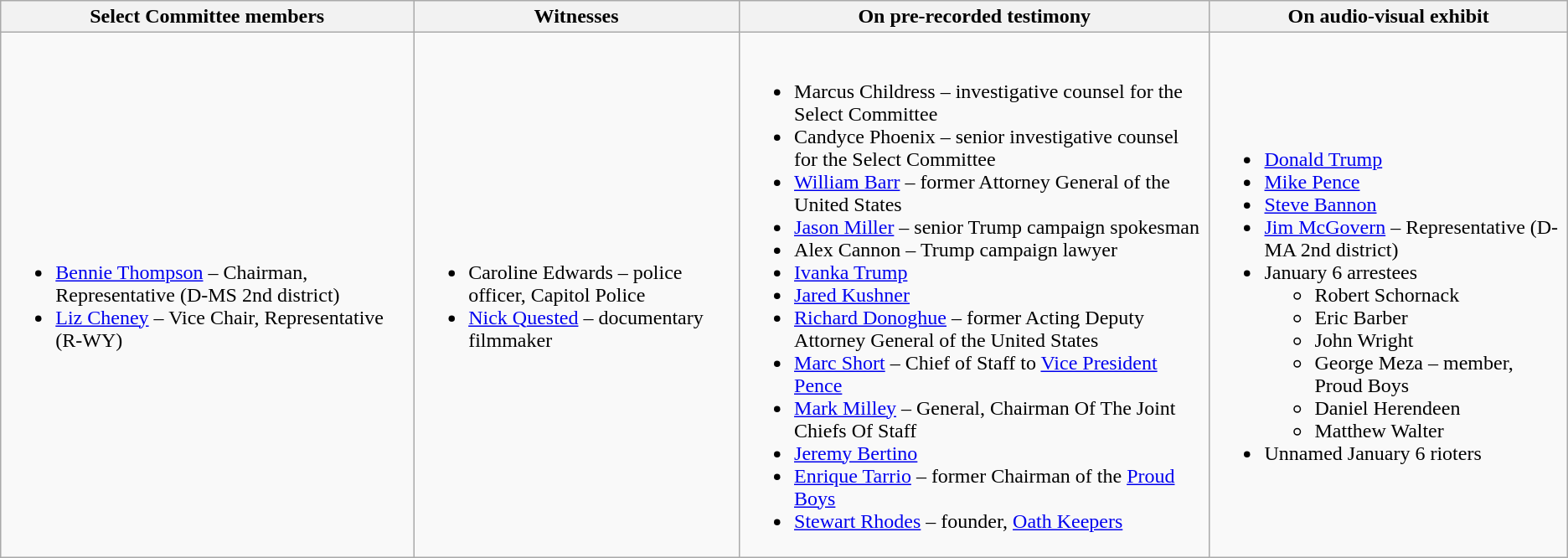<table class="vertical-align-top wikitable mw-collapsible mw-collapsed">
<tr>
<th>Select Committee members</th>
<th>Witnesses</th>
<th>On pre-recorded testimony</th>
<th>On audio-visual exhibit</th>
</tr>
<tr>
<td><br><ul><li><a href='#'>Bennie Thompson</a> – Chairman, Representative (D-MS 2nd district)</li><li><a href='#'>Liz Cheney</a> – Vice Chair, Representative (R-WY)</li></ul></td>
<td><br><ul><li>Caroline Edwards – police officer, Capitol Police</li><li><a href='#'>Nick Quested</a> – documentary filmmaker</li></ul></td>
<td><br><ul><li>Marcus Childress – investigative counsel for the Select Committee</li><li>Candyce Phoenix – senior investigative counsel for the Select Committee</li><li><a href='#'>William Barr</a> – former Attorney General of the United States</li><li><a href='#'>Jason Miller</a> – senior Trump campaign spokesman</li><li>Alex Cannon – Trump campaign lawyer</li><li><a href='#'>Ivanka Trump</a></li><li><a href='#'>Jared Kushner</a></li><li><a href='#'>Richard Donoghue</a> – former Acting Deputy Attorney General of the United States</li><li><a href='#'>Marc Short</a> – Chief of Staff to <a href='#'>Vice President Pence</a></li><li><a href='#'>Mark Milley</a> – General, Chairman Of The Joint Chiefs Of Staff</li><li><a href='#'>Jeremy Bertino</a></li><li><a href='#'>Enrique Tarrio</a> – former Chairman of the <a href='#'>Proud Boys</a></li><li><a href='#'>Stewart Rhodes</a> – founder, <a href='#'>Oath Keepers</a></li></ul></td>
<td><br><ul><li><a href='#'>Donald Trump</a></li><li><a href='#'>Mike Pence</a></li><li><a href='#'>Steve Bannon</a></li><li><a href='#'>Jim McGovern</a> – Representative (D-MA 2nd district)</li><li>January 6 arrestees<ul><li>Robert Schornack</li><li>Eric Barber</li><li>John Wright</li><li>George Meza – member, Proud Boys</li><li>Daniel Herendeen</li><li>Matthew Walter</li></ul></li><li>Unnamed January 6 rioters</li></ul></td>
</tr>
</table>
